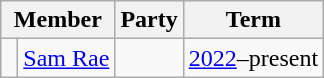<table class=wikitable style="text-align:center">
<tr>
<th colspan=2>Member</th>
<th>Party</th>
<th>Term</th>
</tr>
<tr>
<td rowspan=2 > </td>
<td><a href='#'>Sam Rae</a></td>
<td></td>
<td><a href='#'>2022</a>–present</td>
</tr>
</table>
